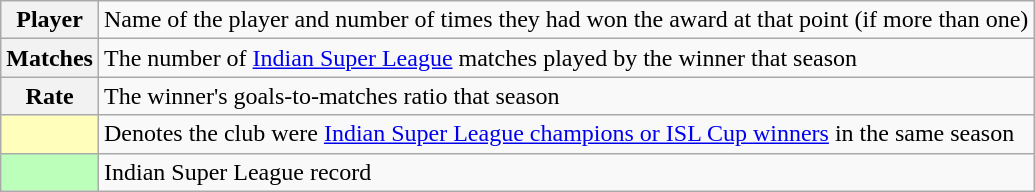<table class="wikitable plainrowheaders">
<tr>
<th scope="row"><strong>Player </strong></th>
<td>Name of the player and number of times they had won the award at that point (if more than one)</td>
</tr>
<tr>
<th scope="row" style="text-align:center"><strong>Matches</strong></th>
<td>The number of <a href='#'>Indian Super League</a> matches played by the winner that season</td>
</tr>
<tr>
<th scope="row" style="text-align:center"><strong>Rate</strong></th>
<td>The winner's goals-to-matches ratio that season</td>
</tr>
<tr>
<th scope="row" style="text-align:center; background:#ffb"></th>
<td>Denotes the club were <a href='#'>Indian Super League champions or ISL Cup winners</a> in the same season</td>
</tr>
<tr>
<th scope="row" style="text-align:center; background:#bbffbb"></th>
<td>Indian Super League record</td>
</tr>
</table>
